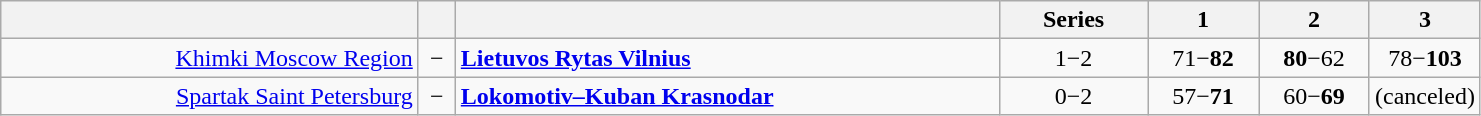<table class=wikitable style="text-align:center">
<tr>
<th style="width:22,5%;"></th>
<th style="width:2.5%;"></th>
<th style="width:22,5%;"></th>
<th style="width:10%;">Series</th>
<th style="width:7.5%;">1</th>
<th style="width:7.5%;">2</th>
<th style="width:7.5%;">3</th>
</tr>
<tr>
<td align=right><a href='#'>Khimki Moscow Region</a> </td>
<td>−</td>
<td align=left> <strong><a href='#'>Lietuvos Rytas Vilnius</a></strong></td>
<td>1−2</td>
<td>71−<strong>82</strong></td>
<td><strong>80</strong>−62</td>
<td>78−<strong>103</strong></td>
</tr>
<tr>
<td align=right><a href='#'>Spartak Saint Petersburg</a> </td>
<td>−</td>
<td align=left> <strong><a href='#'>Lokomotiv&ndash;Kuban Krasnodar</a></strong></td>
<td>0−2</td>
<td>57−<strong>71</strong></td>
<td>60−<strong>69</strong></td>
<td>(canceled)</td>
</tr>
</table>
